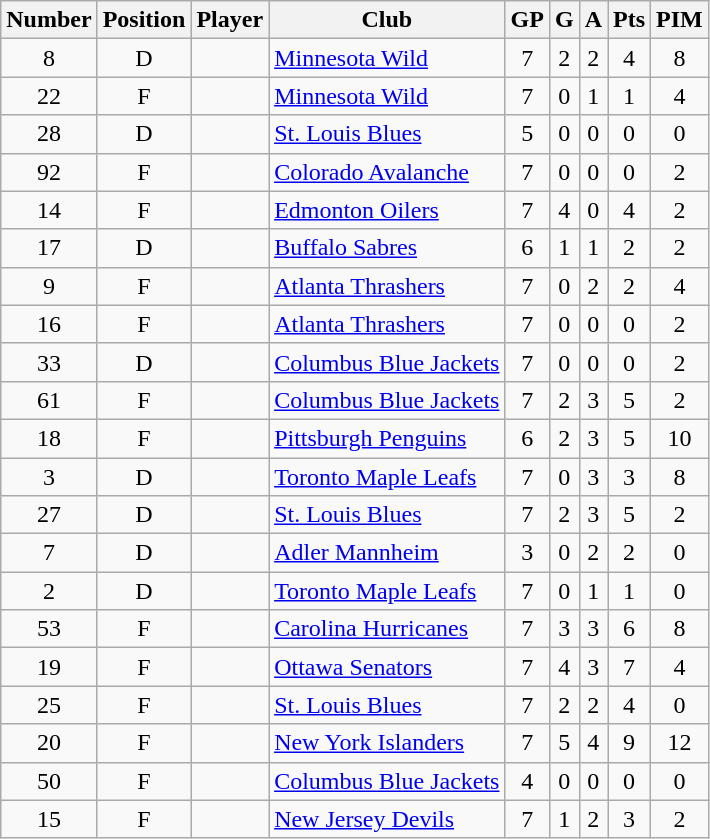<table class="wikitable sortable" style="text-align: center;">
<tr>
<th scope="col">Number</th>
<th scope="col">Position</th>
<th scope="col">Player</th>
<th scope="col">Club</th>
<th scope="col">GP</th>
<th scope="col">G</th>
<th scope="col">A</th>
<th scope="col">Pts</th>
<th scope="col">PIM</th>
</tr>
<tr>
<td>8</td>
<td>D</td>
<td scope="row" align=left></td>
<td align=left><a href='#'>Minnesota Wild</a></td>
<td>7</td>
<td>2</td>
<td>2</td>
<td>4</td>
<td>8</td>
</tr>
<tr>
<td>22</td>
<td>F</td>
<td scope="row" align=left></td>
<td align=left><a href='#'>Minnesota Wild</a></td>
<td>7</td>
<td>0</td>
<td>1</td>
<td>1</td>
<td>4</td>
</tr>
<tr>
<td>28</td>
<td>D</td>
<td scope="row" align=left></td>
<td align=left><a href='#'>St. Louis Blues</a></td>
<td>5</td>
<td>0</td>
<td>0</td>
<td>0</td>
<td>0</td>
</tr>
<tr>
<td>92</td>
<td>F</td>
<td scope="row" align=left></td>
<td align=left><a href='#'>Colorado Avalanche</a></td>
<td>7</td>
<td>0</td>
<td>0</td>
<td>0</td>
<td>2</td>
</tr>
<tr>
<td>14</td>
<td>F</td>
<td scope="row" align=left></td>
<td align=left><a href='#'>Edmonton Oilers</a></td>
<td>7</td>
<td>4</td>
<td>0</td>
<td>4</td>
<td>2</td>
</tr>
<tr>
<td>17</td>
<td>D</td>
<td scope="row" align=left></td>
<td align=left><a href='#'>Buffalo Sabres</a></td>
<td>6</td>
<td>1</td>
<td>1</td>
<td>2</td>
<td>2</td>
</tr>
<tr>
<td>9</td>
<td>F</td>
<td scope="row" align=left></td>
<td align=left><a href='#'>Atlanta Thrashers</a></td>
<td>7</td>
<td>0</td>
<td>2</td>
<td>2</td>
<td>4</td>
</tr>
<tr>
<td>16</td>
<td>F</td>
<td scope="row" align=left></td>
<td align=left><a href='#'>Atlanta Thrashers</a></td>
<td>7</td>
<td>0</td>
<td>0</td>
<td>0</td>
<td>2</td>
</tr>
<tr>
<td>33</td>
<td>D</td>
<td scope="row" align=left></td>
<td align=left><a href='#'>Columbus Blue Jackets</a></td>
<td>7</td>
<td>0</td>
<td>0</td>
<td>0</td>
<td>2</td>
</tr>
<tr>
<td>61</td>
<td>F</td>
<td scope="row" align=left></td>
<td align=left><a href='#'>Columbus Blue Jackets</a></td>
<td>7</td>
<td>2</td>
<td>3</td>
<td>5</td>
<td>2</td>
</tr>
<tr>
<td>18</td>
<td>F</td>
<td scope="row" align=left></td>
<td align=left><a href='#'>Pittsburgh Penguins</a></td>
<td>6</td>
<td>2</td>
<td>3</td>
<td>5</td>
<td>10</td>
</tr>
<tr>
<td>3</td>
<td>D</td>
<td scope="row" align=left></td>
<td align=left><a href='#'>Toronto Maple Leafs</a></td>
<td>7</td>
<td>0</td>
<td>3</td>
<td>3</td>
<td>8</td>
</tr>
<tr>
<td>27</td>
<td>D</td>
<td scope="row" align=left></td>
<td align=left><a href='#'>St. Louis Blues</a></td>
<td>7</td>
<td>2</td>
<td>3</td>
<td>5</td>
<td>2</td>
</tr>
<tr>
<td>7</td>
<td>D</td>
<td scope="row" align=left></td>
<td align=left><a href='#'>Adler Mannheim</a></td>
<td>3</td>
<td>0</td>
<td>2</td>
<td>2</td>
<td>0</td>
</tr>
<tr>
<td>2</td>
<td>D</td>
<td scope="row" align=left></td>
<td align=left><a href='#'>Toronto Maple Leafs</a></td>
<td>7</td>
<td>0</td>
<td>1</td>
<td>1</td>
<td>0</td>
</tr>
<tr>
<td>53</td>
<td>F</td>
<td scope="row" align=left></td>
<td align=left><a href='#'>Carolina Hurricanes</a></td>
<td>7</td>
<td>3</td>
<td>3</td>
<td>6</td>
<td>8</td>
</tr>
<tr>
<td>19</td>
<td>F</td>
<td scope="row" align=left></td>
<td align=left><a href='#'>Ottawa Senators</a></td>
<td>7</td>
<td>4</td>
<td>3</td>
<td>7</td>
<td>4</td>
</tr>
<tr>
<td>25</td>
<td>F</td>
<td scope="row" align=left></td>
<td align=left><a href='#'>St. Louis Blues</a></td>
<td>7</td>
<td>2</td>
<td>2</td>
<td>4</td>
<td>0</td>
</tr>
<tr>
<td>20</td>
<td>F</td>
<td scope="row" align=left></td>
<td align=left><a href='#'>New York Islanders</a></td>
<td>7</td>
<td>5</td>
<td>4</td>
<td>9</td>
<td>12</td>
</tr>
<tr>
<td>50</td>
<td>F</td>
<td scope="row" align=left></td>
<td align=left><a href='#'>Columbus Blue Jackets</a></td>
<td>4</td>
<td>0</td>
<td>0</td>
<td>0</td>
<td>0</td>
</tr>
<tr>
<td>15</td>
<td>F</td>
<td scope="row" align=left></td>
<td align=left><a href='#'>New Jersey Devils</a></td>
<td>7</td>
<td>1</td>
<td>2</td>
<td>3</td>
<td>2</td>
</tr>
</table>
